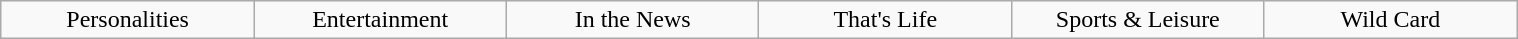<table class="wikitable" style="text-align: center; width: 80%; margin: 1em auto;">
<tr>
<td style="width:70pt;">Personalities</td>
<td style="width:70pt;">Entertainment</td>
<td style="width:70pt;">In the News</td>
<td style="width:70pt;">That's Life</td>
<td style="width:70pt;">Sports & Leisure</td>
<td style="width:70pt;">Wild Card</td>
</tr>
</table>
